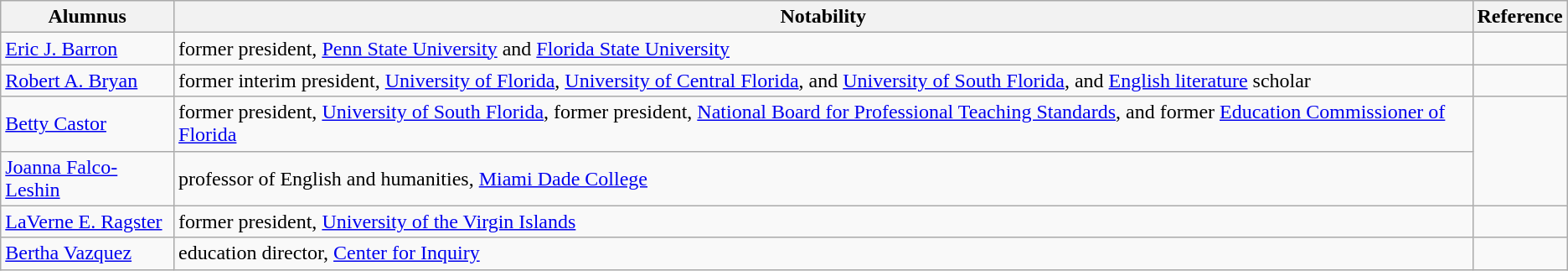<table class="wikitable">
<tr>
<th>Alumnus</th>
<th>Notability</th>
<th>Reference</th>
</tr>
<tr>
<td><a href='#'>Eric J. Barron</a></td>
<td>former president, <a href='#'>Penn State University</a> and <a href='#'>Florida State University</a></td>
<td></td>
</tr>
<tr>
<td><a href='#'>Robert A. Bryan</a></td>
<td>former interim president, <a href='#'>University of Florida</a>, <a href='#'>University of Central Florida</a>, and <a href='#'>University of South Florida</a>, and <a href='#'>English literature</a> scholar</td>
<td></td>
</tr>
<tr>
<td><a href='#'>Betty Castor</a></td>
<td>former president, <a href='#'>University of South Florida</a>, former president, <a href='#'>National Board for Professional Teaching Standards</a>, and former <a href='#'>Education Commissioner of Florida</a></td>
</tr>
<tr>
<td><a href='#'>Joanna Falco-Leshin</a></td>
<td>professor of English and humanities, <a href='#'>Miami Dade College</a></td>
</tr>
<tr>
<td><a href='#'>LaVerne E. Ragster</a></td>
<td>former president, <a href='#'>University of the Virgin Islands</a></td>
<td></td>
</tr>
<tr>
<td><a href='#'>Bertha Vazquez</a></td>
<td>education director, <a href='#'>Center for Inquiry</a></td>
</tr>
</table>
